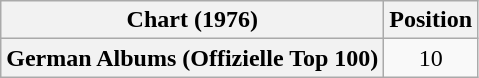<table class="wikitable plainrowheaders" style="text-align:center">
<tr>
<th scope="col">Chart (1976)</th>
<th scope="col">Position</th>
</tr>
<tr>
<th scope="row">German Albums (Offizielle Top 100)</th>
<td>10</td>
</tr>
</table>
